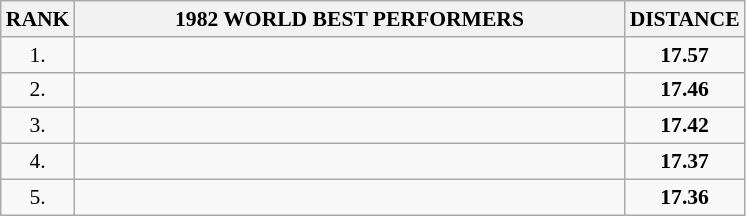<table class="wikitable" style="border-collapse: collapse; font-size: 90%;">
<tr>
<th>RANK</th>
<th align="center" style="width: 25em">1982 WORLD BEST PERFORMERS</th>
<th align="center" style="width: 5em">DISTANCE</th>
</tr>
<tr>
<td align="center">1.</td>
<td></td>
<td align="center"><strong>17.57</strong></td>
</tr>
<tr>
<td align="center">2.</td>
<td></td>
<td align="center"><strong>17.46</strong></td>
</tr>
<tr>
<td align="center">3.</td>
<td></td>
<td align="center"><strong>17.42</strong></td>
</tr>
<tr>
<td align="center">4.</td>
<td></td>
<td align="center"><strong>17.37</strong></td>
</tr>
<tr>
<td align="center">5.</td>
<td></td>
<td align="center"><strong>17.36</strong></td>
</tr>
</table>
